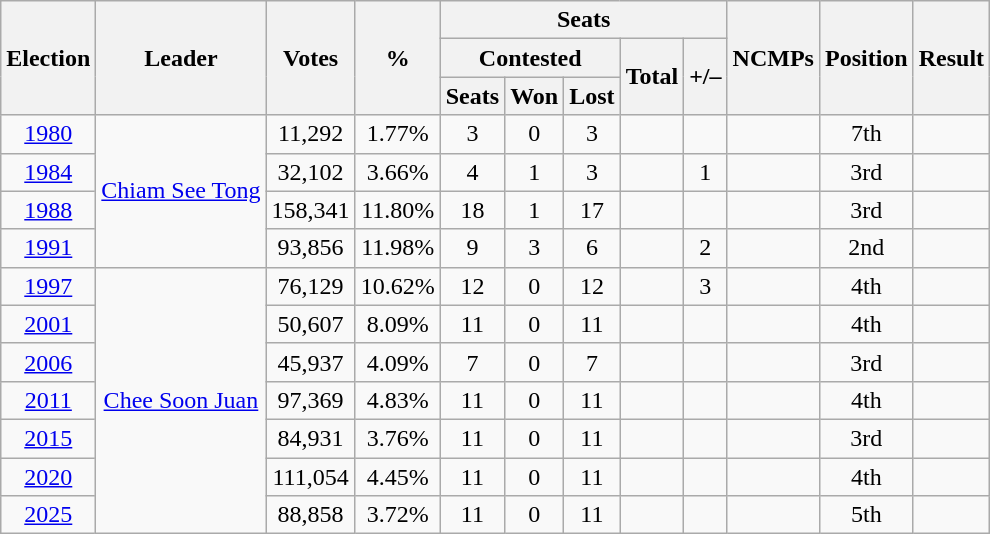<table class=wikitable style="text-align: center;">
<tr>
<th rowspan=3>Election</th>
<th rowspan=3>Leader</th>
<th rowspan=3>Votes</th>
<th rowspan=3>%</th>
<th colspan=5>Seats</th>
<th rowspan=3>NCMPs</th>
<th rowspan=3>Position</th>
<th rowspan=3>Result</th>
</tr>
<tr>
<th colspan=3>Contested</th>
<th rowspan=2>Total</th>
<th rowspan=2>+/–</th>
</tr>
<tr>
<th>Seats</th>
<th>Won</th>
<th>Lost</th>
</tr>
<tr>
<td><a href='#'>1980</a></td>
<td rowspan=4><a href='#'>Chiam See Tong</a></td>
<td>11,292</td>
<td>1.77%</td>
<td>3</td>
<td>0</td>
<td>3</td>
<td></td>
<td></td>
<td></td>
<td> 7th</td>
<td></td>
</tr>
<tr>
<td><a href='#'>1984</a></td>
<td>32,102</td>
<td>3.66%</td>
<td>4</td>
<td>1</td>
<td>3</td>
<td></td>
<td> 1</td>
<td></td>
<td> 3rd</td>
<td></td>
</tr>
<tr>
<td><a href='#'>1988</a></td>
<td>158,341</td>
<td>11.80%</td>
<td>18</td>
<td>1</td>
<td>17</td>
<td></td>
<td></td>
<td></td>
<td> 3rd</td>
<td></td>
</tr>
<tr>
<td><a href='#'>1991</a></td>
<td>93,856</td>
<td>11.98%</td>
<td>9</td>
<td>3</td>
<td>6</td>
<td></td>
<td> 2</td>
<td></td>
<td> 2nd</td>
<td></td>
</tr>
<tr>
<td><a href='#'>1997</a></td>
<td rowspan=7><a href='#'>Chee Soon Juan</a></td>
<td>76,129</td>
<td>10.62%</td>
<td>12</td>
<td>0</td>
<td>12</td>
<td></td>
<td> 3</td>
<td></td>
<td> 4th</td>
<td></td>
</tr>
<tr>
<td><a href='#'>2001</a></td>
<td>50,607</td>
<td>8.09%</td>
<td>11</td>
<td>0</td>
<td>11</td>
<td></td>
<td></td>
<td></td>
<td> 4th</td>
<td></td>
</tr>
<tr>
<td><a href='#'>2006</a></td>
<td>45,937</td>
<td>4.09%</td>
<td>7</td>
<td>0</td>
<td>7</td>
<td></td>
<td></td>
<td></td>
<td> 3rd</td>
<td></td>
</tr>
<tr>
<td><a href='#'>2011</a></td>
<td>97,369</td>
<td>4.83%</td>
<td>11</td>
<td>0</td>
<td>11</td>
<td></td>
<td></td>
<td></td>
<td> 4th</td>
<td></td>
</tr>
<tr>
<td><a href='#'>2015</a></td>
<td>84,931</td>
<td>3.76%</td>
<td>11</td>
<td>0</td>
<td>11</td>
<td></td>
<td></td>
<td></td>
<td> 3rd</td>
<td></td>
</tr>
<tr>
<td><a href='#'>2020</a></td>
<td>111,054</td>
<td>4.45%</td>
<td>11</td>
<td>0</td>
<td>11</td>
<td></td>
<td></td>
<td></td>
<td> 4th</td>
<td></td>
</tr>
<tr>
<td><a href='#'>2025</a></td>
<td>88,858</td>
<td>3.72%</td>
<td>11</td>
<td>0</td>
<td>11</td>
<td></td>
<td></td>
<td></td>
<td> 5th</td>
<td></td>
</tr>
</table>
